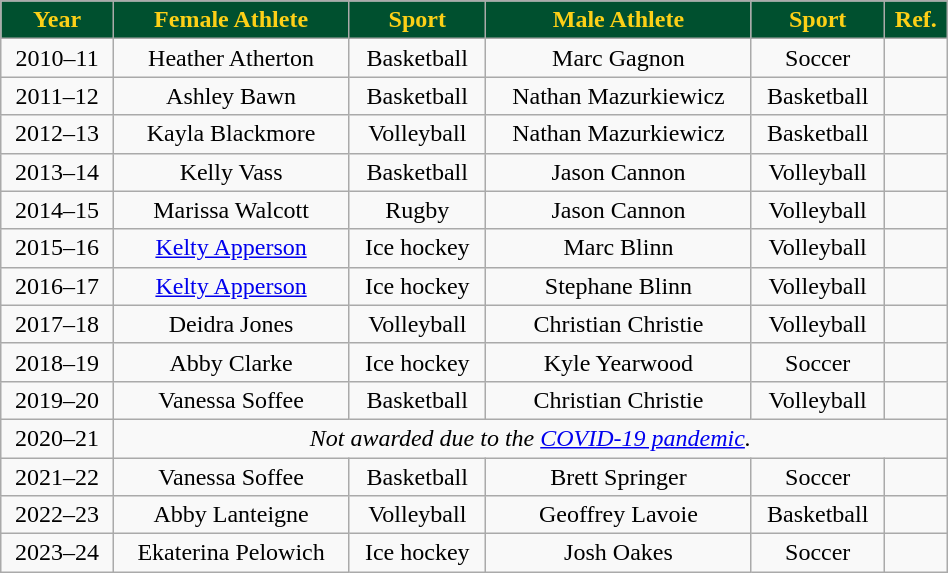<table class="wikitable" width="50%">
<tr align="center"  style=" background:#00502F;color:#FDD017;">
<td><strong>Year</strong></td>
<td><strong>Female Athlete</strong></td>
<td><strong>Sport</strong></td>
<td><strong>Male Athlete</strong></td>
<td><strong>Sport</strong></td>
<td><strong>Ref.</strong></td>
</tr>
<tr align="center" bgcolor="">
<td>2010–11</td>
<td>Heather Atherton</td>
<td>Basketball</td>
<td>Marc Gagnon</td>
<td>Soccer</td>
<td></td>
</tr>
<tr align="center" bgcolor="">
<td>2011–12</td>
<td>Ashley Bawn</td>
<td>Basketball</td>
<td>Nathan Mazurkiewicz</td>
<td>Basketball</td>
<td></td>
</tr>
<tr align="center" bgcolor="">
<td>2012–13</td>
<td>Kayla Blackmore</td>
<td>Volleyball</td>
<td>Nathan Mazurkiewicz</td>
<td>Basketball</td>
<td></td>
</tr>
<tr align="center" bgcolor="">
<td>2013–14</td>
<td>Kelly Vass</td>
<td>Basketball</td>
<td>Jason Cannon</td>
<td>Volleyball</td>
<td></td>
</tr>
<tr align="center" bgcolor="">
<td>2014–15</td>
<td>Marissa Walcott</td>
<td>Rugby</td>
<td>Jason Cannon</td>
<td>Volleyball</td>
<td></td>
</tr>
<tr align="center" bgcolor="">
<td>2015–16</td>
<td><a href='#'>Kelty Apperson</a></td>
<td>Ice hockey</td>
<td>Marc Blinn</td>
<td>Volleyball</td>
<td></td>
</tr>
<tr align="center" bgcolor="">
<td>2016–17</td>
<td><a href='#'>Kelty Apperson</a></td>
<td>Ice hockey</td>
<td>Stephane Blinn</td>
<td>Volleyball</td>
<td></td>
</tr>
<tr align="center" bgcolor="">
<td>2017–18</td>
<td>Deidra Jones</td>
<td>Volleyball</td>
<td>Christian Christie</td>
<td>Volleyball</td>
<td></td>
</tr>
<tr align="center" bgcolor="">
<td>2018–19</td>
<td>Abby Clarke</td>
<td>Ice hockey</td>
<td>Kyle Yearwood</td>
<td>Soccer</td>
<td></td>
</tr>
<tr align="center" bgcolor="">
<td>2019–20</td>
<td>Vanessa Soffee</td>
<td>Basketball</td>
<td>Christian Christie</td>
<td>Volleyball</td>
<td></td>
</tr>
<tr align="center" bgcolor="">
<td>2020–21</td>
<td colspan="5"><em>Not awarded due to the <a href='#'>COVID-19 pandemic</a>.</em></td>
</tr>
<tr align="center" bgcolor="">
<td>2021–22</td>
<td>Vanessa Soffee</td>
<td>Basketball</td>
<td>Brett Springer</td>
<td>Soccer</td>
<td></td>
</tr>
<tr align="center" bgcolor="">
<td>2022–23</td>
<td>Abby Lanteigne</td>
<td>Volleyball</td>
<td>Geoffrey Lavoie</td>
<td>Basketball</td>
<td></td>
</tr>
<tr align="center" bgcolor="">
<td>2023–24</td>
<td>Ekaterina Pelowich</td>
<td>Ice hockey</td>
<td>Josh Oakes</td>
<td>Soccer</td>
<td></td>
</tr>
</table>
